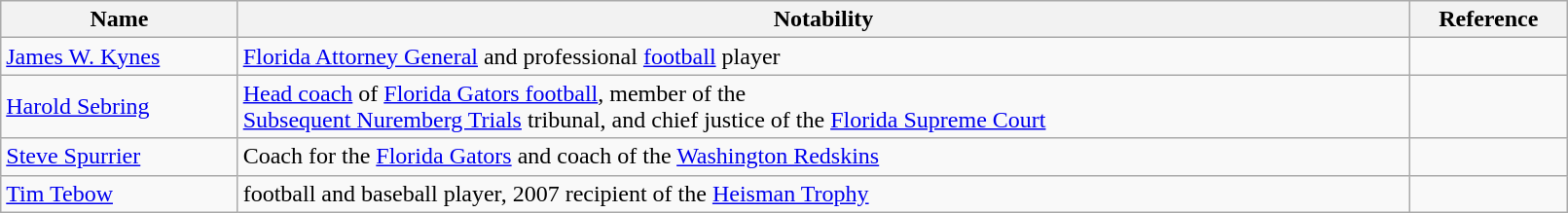<table class="wikitable sortable" style="width:85%;">
<tr>
<th>Name</th>
<th>Notability</th>
<th>Reference</th>
</tr>
<tr>
<td><a href='#'>James W. Kynes</a></td>
<td><a href='#'>Florida Attorney General</a> and professional <a href='#'>football</a> player</td>
<td></td>
</tr>
<tr>
<td><a href='#'>Harold Sebring</a></td>
<td><a href='#'>Head coach</a> of <a href='#'>Florida Gators football</a>, member of the<br><a href='#'>Subsequent Nuremberg Trials</a> tribunal, and chief justice 
of the <a href='#'>Florida Supreme Court</a></td>
<td></td>
</tr>
<tr>
<td><a href='#'>Steve Spurrier</a></td>
<td>Coach for the <a href='#'>Florida Gators</a> and coach of the <a href='#'>Washington Redskins</a></td>
<td></td>
</tr>
<tr>
<td><a href='#'>Tim Tebow</a></td>
<td>football and baseball player, 2007 recipient of the <a href='#'>Heisman Trophy</a></td>
<td></td>
</tr>
</table>
